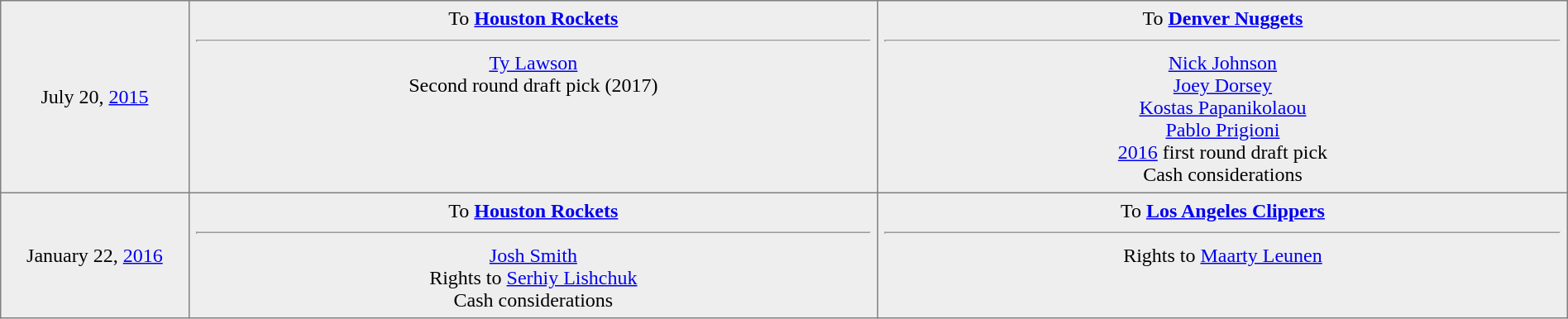<table border="1" style="border-collapse:collapse; text-align:center; width:100%;"  cellpadding="5">
<tr style="background:#eee;">
<td style="width:12%">July 20, <a href='#'>2015</a></td>
<td style="width:44%; vertical-align:top;">To <strong><a href='#'>Houston Rockets</a></strong><hr><a href='#'>Ty Lawson</a><br>Second round draft pick (2017)</td>
<td style="width:44%; vertical-align:top;">To <strong><a href='#'>Denver Nuggets</a></strong><hr><a href='#'>Nick Johnson</a><br><a href='#'>Joey Dorsey</a><br><a href='#'>Kostas Papanikolaou</a><br><a href='#'>Pablo Prigioni</a><br><a href='#'>2016</a> first round draft pick<br>Cash considerations</td>
</tr>
<tr style="background:#eee;">
<td style="width:12%">January 22, <a href='#'>2016</a></td>
<td style="width:44; vertical-align:top;">To <strong><a href='#'>Houston Rockets</a></strong><hr><a href='#'>Josh Smith</a><br>Rights to <a href='#'>Serhiy Lishchuk</a><br>Cash considerations</td>
<td style="width:44; vertical-align:top;">To <strong><a href='#'>Los Angeles Clippers</a></strong><hr>Rights to <a href='#'>Maarty Leunen</a></td>
</tr>
</table>
